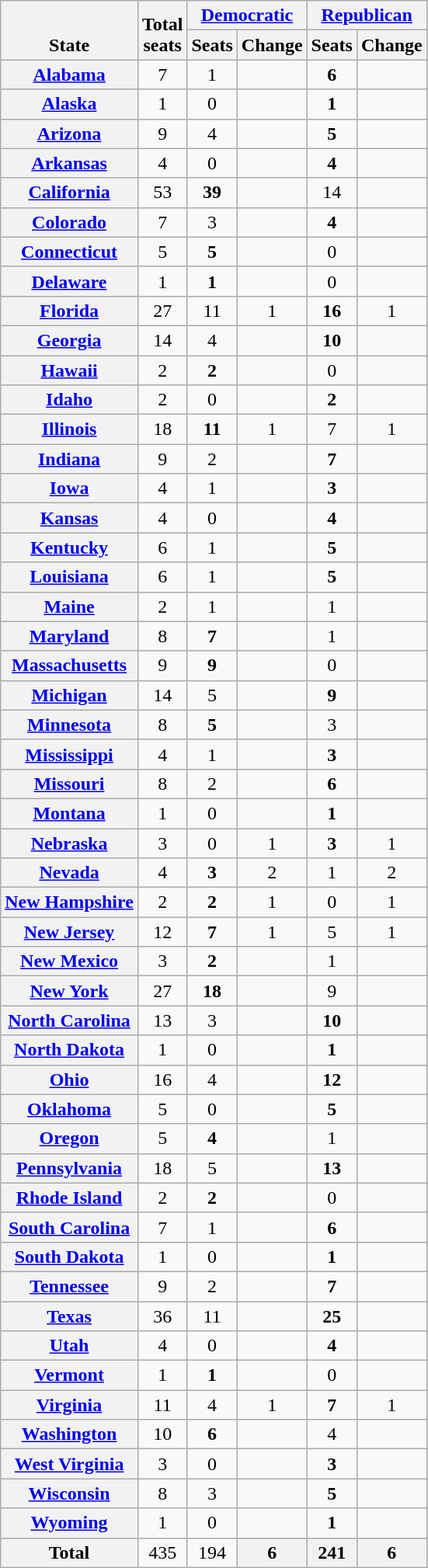<table class="wikitable sortable" style="text-align:center">
<tr valign=bottom>
<th rowspan=2>State</th>
<th rowspan=2>Total<br>seats</th>
<th colspan=2 ><a href='#'>Democratic</a></th>
<th colspan=2 ><a href='#'>Republican</a></th>
</tr>
<tr>
<th>Seats</th>
<th>Change</th>
<th>Seats</th>
<th>Change</th>
</tr>
<tr>
<th><a href='#'>Alabama</a></th>
<td>7</td>
<td>1</td>
<td></td>
<td><strong>6</strong></td>
<td></td>
</tr>
<tr>
<th><a href='#'>Alaska</a></th>
<td>1</td>
<td>0</td>
<td></td>
<td><strong>1</strong></td>
<td></td>
</tr>
<tr>
<th><a href='#'>Arizona</a></th>
<td>9</td>
<td>4</td>
<td></td>
<td><strong>5</strong></td>
<td></td>
</tr>
<tr>
<th><a href='#'>Arkansas</a></th>
<td>4</td>
<td>0</td>
<td></td>
<td><strong>4</strong></td>
<td></td>
</tr>
<tr>
<th><a href='#'>California</a></th>
<td>53</td>
<td><strong>39</strong></td>
<td></td>
<td>14</td>
<td></td>
</tr>
<tr>
<th><a href='#'>Colorado</a></th>
<td>7</td>
<td>3</td>
<td></td>
<td><strong>4</strong></td>
<td></td>
</tr>
<tr>
<th><a href='#'>Connecticut</a></th>
<td>5</td>
<td><strong>5</strong></td>
<td></td>
<td>0</td>
<td></td>
</tr>
<tr>
<th><a href='#'>Delaware</a></th>
<td>1</td>
<td><strong>1</strong></td>
<td></td>
<td>0</td>
<td></td>
</tr>
<tr>
<th><a href='#'>Florida</a></th>
<td>27</td>
<td>11</td>
<td>1</td>
<td><strong>16</strong></td>
<td>1</td>
</tr>
<tr>
<th><a href='#'>Georgia</a></th>
<td>14</td>
<td>4</td>
<td></td>
<td><strong>10</strong></td>
<td></td>
</tr>
<tr>
<th><a href='#'>Hawaii</a></th>
<td>2</td>
<td><strong>2</strong></td>
<td></td>
<td>0</td>
<td></td>
</tr>
<tr>
<th><a href='#'>Idaho</a></th>
<td>2</td>
<td>0</td>
<td></td>
<td><strong>2</strong></td>
<td></td>
</tr>
<tr>
<th><a href='#'>Illinois</a></th>
<td>18</td>
<td><strong>11</strong></td>
<td>1</td>
<td>7</td>
<td>1</td>
</tr>
<tr>
<th><a href='#'>Indiana</a></th>
<td>9</td>
<td>2</td>
<td></td>
<td><strong>7</strong></td>
<td></td>
</tr>
<tr>
<th><a href='#'>Iowa</a></th>
<td>4</td>
<td>1</td>
<td></td>
<td><strong>3</strong></td>
<td></td>
</tr>
<tr>
<th><a href='#'>Kansas</a></th>
<td>4</td>
<td>0</td>
<td></td>
<td><strong>4</strong></td>
<td></td>
</tr>
<tr>
<th><a href='#'>Kentucky</a></th>
<td>6</td>
<td>1</td>
<td></td>
<td><strong>5</strong></td>
<td></td>
</tr>
<tr>
<th><a href='#'>Louisiana</a></th>
<td>6</td>
<td>1</td>
<td></td>
<td><strong>5</strong></td>
<td></td>
</tr>
<tr>
<th><a href='#'>Maine</a></th>
<td>2</td>
<td>1</td>
<td></td>
<td>1</td>
<td></td>
</tr>
<tr>
<th><a href='#'>Maryland</a></th>
<td>8</td>
<td><strong>7</strong></td>
<td></td>
<td>1</td>
<td></td>
</tr>
<tr>
<th><a href='#'>Massachusetts</a></th>
<td>9</td>
<td><strong>9</strong></td>
<td></td>
<td>0</td>
<td></td>
</tr>
<tr>
<th><a href='#'>Michigan</a></th>
<td>14</td>
<td>5</td>
<td></td>
<td><strong>9</strong></td>
<td></td>
</tr>
<tr>
<th><a href='#'>Minnesota</a></th>
<td>8</td>
<td><strong>5</strong></td>
<td></td>
<td>3</td>
<td></td>
</tr>
<tr>
<th><a href='#'>Mississippi</a></th>
<td>4</td>
<td>1</td>
<td></td>
<td><strong>3</strong></td>
<td></td>
</tr>
<tr>
<th><a href='#'>Missouri</a></th>
<td>8</td>
<td>2</td>
<td></td>
<td><strong>6</strong></td>
<td></td>
</tr>
<tr>
<th><a href='#'>Montana</a></th>
<td>1</td>
<td>0</td>
<td></td>
<td><strong>1</strong></td>
<td></td>
</tr>
<tr>
<th><a href='#'>Nebraska</a></th>
<td>3</td>
<td>0</td>
<td>1</td>
<td><strong>3</strong></td>
<td>1</td>
</tr>
<tr>
<th><a href='#'>Nevada</a></th>
<td>4</td>
<td><strong>3</strong></td>
<td>2</td>
<td>1</td>
<td>2</td>
</tr>
<tr>
<th><a href='#'>New Hampshire</a></th>
<td>2</td>
<td><strong>2</strong></td>
<td>1</td>
<td>0</td>
<td>1</td>
</tr>
<tr>
<th><a href='#'>New Jersey</a></th>
<td>12</td>
<td><strong>7</strong></td>
<td>1</td>
<td>5</td>
<td>1</td>
</tr>
<tr>
<th><a href='#'>New Mexico</a></th>
<td>3</td>
<td><strong>2</strong></td>
<td></td>
<td>1</td>
<td></td>
</tr>
<tr>
<th><a href='#'>New York</a></th>
<td>27</td>
<td><strong>18</strong></td>
<td></td>
<td>9</td>
<td></td>
</tr>
<tr>
<th><a href='#'>North Carolina</a></th>
<td>13</td>
<td>3</td>
<td></td>
<td><strong>10</strong></td>
<td></td>
</tr>
<tr>
<th><a href='#'>North Dakota</a></th>
<td>1</td>
<td>0</td>
<td></td>
<td><strong>1</strong></td>
<td></td>
</tr>
<tr>
<th><a href='#'>Ohio</a></th>
<td>16</td>
<td>4</td>
<td></td>
<td><strong>12</strong></td>
<td></td>
</tr>
<tr>
<th><a href='#'>Oklahoma</a></th>
<td>5</td>
<td>0</td>
<td></td>
<td><strong>5</strong></td>
<td></td>
</tr>
<tr>
<th><a href='#'>Oregon</a></th>
<td>5</td>
<td><strong>4</strong></td>
<td></td>
<td>1</td>
<td></td>
</tr>
<tr>
<th><a href='#'>Pennsylvania</a></th>
<td>18</td>
<td>5</td>
<td></td>
<td><strong>13</strong></td>
<td></td>
</tr>
<tr>
<th><a href='#'>Rhode Island</a></th>
<td>2</td>
<td><strong>2</strong></td>
<td></td>
<td>0</td>
<td></td>
</tr>
<tr>
<th><a href='#'>South Carolina</a></th>
<td>7</td>
<td>1</td>
<td></td>
<td><strong>6</strong></td>
<td></td>
</tr>
<tr>
<th><a href='#'>South Dakota</a></th>
<td>1</td>
<td>0</td>
<td></td>
<td><strong>1</strong></td>
<td></td>
</tr>
<tr>
<th><a href='#'>Tennessee</a></th>
<td>9</td>
<td>2</td>
<td></td>
<td><strong>7</strong></td>
<td></td>
</tr>
<tr>
<th><a href='#'>Texas</a></th>
<td>36</td>
<td>11</td>
<td></td>
<td><strong>25</strong></td>
<td></td>
</tr>
<tr>
<th><a href='#'>Utah</a></th>
<td>4</td>
<td>0</td>
<td></td>
<td><strong>4</strong></td>
<td></td>
</tr>
<tr>
<th><a href='#'>Vermont</a></th>
<td>1</td>
<td><strong>1</strong></td>
<td></td>
<td>0</td>
<td></td>
</tr>
<tr>
<th><a href='#'>Virginia</a></th>
<td>11</td>
<td>4</td>
<td>1</td>
<td><strong>7</strong></td>
<td>1</td>
</tr>
<tr>
<th><a href='#'>Washington</a></th>
<td>10</td>
<td><strong>6</strong></td>
<td></td>
<td>4</td>
<td></td>
</tr>
<tr>
<th><a href='#'>West Virginia</a></th>
<td>3</td>
<td>0</td>
<td></td>
<td><strong>3</strong></td>
<td></td>
</tr>
<tr>
<th><a href='#'>Wisconsin</a></th>
<td>8</td>
<td>3</td>
<td></td>
<td><strong>5</strong></td>
<td></td>
</tr>
<tr>
<th><a href='#'>Wyoming</a></th>
<td>1</td>
<td>0</td>
<td></td>
<td><strong>1</strong></td>
<td></td>
</tr>
<tr>
<th>Total</th>
<td>435</td>
<td>194</td>
<th>6</th>
<th>241</th>
<th>6</th>
</tr>
</table>
